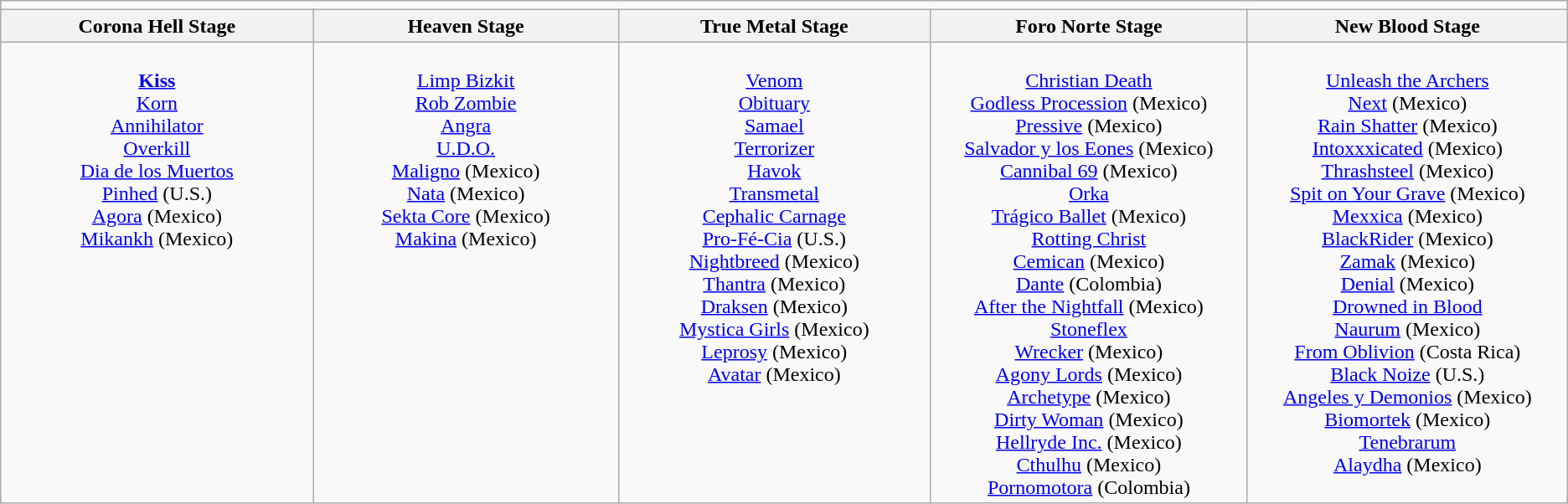<table class="wikitable">
<tr>
<td colspan="5" align="center"></td>
</tr>
<tr>
<th>Corona Hell Stage</th>
<th>Heaven Stage</th>
<th>True Metal Stage</th>
<th>Foro Norte Stage</th>
<th>New Blood Stage</th>
</tr>
<tr>
<td valign="top" align="center" width=356><br><strong><a href='#'>Kiss</a></strong><br>
<a href='#'>Korn</a><br>
<a href='#'>Annihilator</a><br>
<a href='#'>Overkill</a><br>
<a href='#'>Dia de los Muertos</a><br>
<a href='#'>Pinhed</a> (U.S.)<br>
<a href='#'>Agora</a> (Mexico)<br>
<a href='#'>Mikankh</a> (Mexico)<br></td>
<td valign="top" align="center" width=356><br><a href='#'>Limp Bizkit</a><br>
<a href='#'>Rob Zombie</a><br>
<a href='#'>Angra</a><br>
<a href='#'>U.D.O.</a><br>
<a href='#'>Maligno</a> (Mexico)<br>
<a href='#'>Nata</a> (Mexico)<br>
<a href='#'>Sekta Core</a> (Mexico)<br>
<a href='#'>Makina</a> (Mexico)<br></td>
<td valign="top" align="center" width=356><br><a href='#'>Venom</a><br>
<a href='#'>Obituary</a><br>
<a href='#'>Samael</a><br>
<a href='#'>Terrorizer</a><br>
<a href='#'>Havok</a><br>
<a href='#'>Transmetal</a><br>
<a href='#'>Cephalic Carnage</a><br>
<a href='#'>Pro-Fé-Cia</a> (U.S.)<br>
<a href='#'>Nightbreed</a> (Mexico)<br>
<a href='#'>Thantra</a> (Mexico)<br>
<a href='#'>Draksen</a> (Mexico)<br>
<a href='#'>Mystica Girls</a> (Mexico)<br>
<a href='#'>Leprosy</a> (Mexico)<br>
<a href='#'>Avatar</a> (Mexico)<br></td>
<td valign="top" align="center" width=356><br><a href='#'>Christian Death</a><br>
<a href='#'>Godless Procession</a> (Mexico)<br>
<a href='#'>Pressive</a> (Mexico)<br>
<a href='#'>Salvador y los Eones</a> (Mexico)<br>
<a href='#'>Cannibal 69</a> (Mexico)<br>
<a href='#'>Orka</a><br>
<a href='#'>Trágico Ballet</a> (Mexico)<br>
<a href='#'>Rotting Christ</a><br>
<a href='#'>Cemican</a> (Mexico)<br>
<a href='#'>Dante</a> (Colombia)<br>
<a href='#'>After the Nightfall</a> (Mexico)<br>
<a href='#'>Stoneflex</a><br>
<a href='#'>Wrecker</a> (Mexico)<br>
<a href='#'>Agony Lords</a> (Mexico)<br>
<a href='#'>Archetype</a> (Mexico)<br>
<a href='#'>Dirty Woman</a> (Mexico)<br>
<a href='#'>Hellryde Inc.</a> (Mexico)<br>
<a href='#'>Cthulhu</a> (Mexico)<br>
<a href='#'>Pornomotora</a> (Colombia)<br></td>
<td valign="top" align="center" width=356><br><a href='#'>Unleash the Archers</a><br>
<a href='#'>Next</a> (Mexico)<br>
<a href='#'>Rain Shatter</a> (Mexico)<br>
<a href='#'>Intoxxxicated</a> (Mexico)<br>
<a href='#'>Thrashsteel</a> (Mexico)<br>
<a href='#'>Spit on Your Grave</a> (Mexico)<br>
<a href='#'>Mexxica</a> (Mexico)<br>
<a href='#'>BlackRider</a> (Mexico)<br>
<a href='#'>Zamak</a> (Mexico)<br>
<a href='#'>Denial</a> (Mexico)<br>
<a href='#'>Drowned in Blood</a><br>
<a href='#'>Naurum</a> (Mexico)<br>
<a href='#'>From Oblivion</a> (Costa Rica)<br>
<a href='#'>Black Noize</a> (U.S.)<br>
<a href='#'>Angeles y Demonios</a> (Mexico)<br>
<a href='#'>Biomortek</a> (Mexico)<br>
<a href='#'>Tenebrarum</a><br>
<a href='#'>Alaydha</a> (Mexico)<br></td>
</tr>
</table>
